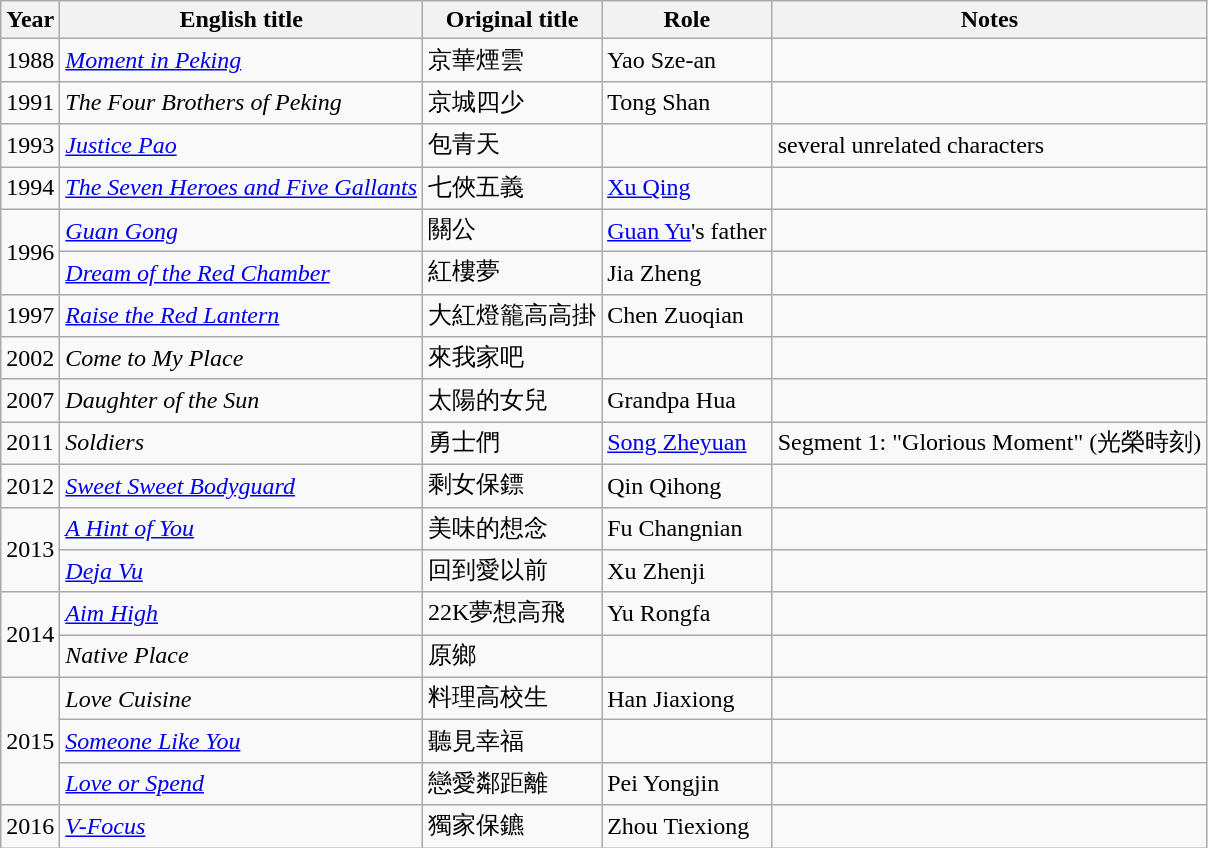<table class="wikitable sortable">
<tr>
<th>Year</th>
<th>English title</th>
<th>Original title</th>
<th>Role</th>
<th class="unsortable">Notes</th>
</tr>
<tr>
<td>1988</td>
<td><em><a href='#'>Moment in Peking</a></em></td>
<td>京華煙雲</td>
<td>Yao Sze-an</td>
<td></td>
</tr>
<tr>
<td>1991</td>
<td><em>The Four Brothers of Peking</em></td>
<td>京城四少</td>
<td>Tong Shan</td>
<td></td>
</tr>
<tr>
<td>1993</td>
<td><em><a href='#'>Justice Pao</a></em></td>
<td>包青天</td>
<td></td>
<td>several unrelated characters</td>
</tr>
<tr>
<td>1994</td>
<td><em><a href='#'>The Seven Heroes and Five Gallants</a></em></td>
<td>七俠五義</td>
<td><a href='#'>Xu Qing</a></td>
<td></td>
</tr>
<tr>
<td rowspan=2>1996</td>
<td><em><a href='#'>Guan Gong</a></em></td>
<td>關公</td>
<td><a href='#'>Guan Yu</a>'s father</td>
<td></td>
</tr>
<tr>
<td><em><a href='#'>Dream of the Red Chamber</a></em></td>
<td>紅樓夢</td>
<td>Jia Zheng</td>
<td></td>
</tr>
<tr>
<td>1997</td>
<td><em><a href='#'>Raise the Red Lantern</a></em></td>
<td>大紅燈籠高高掛</td>
<td>Chen Zuoqian</td>
<td></td>
</tr>
<tr>
<td>2002</td>
<td><em>Come to My Place</em></td>
<td>來我家吧</td>
<td></td>
<td></td>
</tr>
<tr>
<td>2007</td>
<td><em>Daughter of the Sun</em></td>
<td>太陽的女兒</td>
<td>Grandpa Hua</td>
<td></td>
</tr>
<tr>
<td>2011</td>
<td><em>Soldiers</em></td>
<td>勇士們</td>
<td><a href='#'>Song Zheyuan</a></td>
<td>Segment 1: "Glorious Moment" (光榮時刻)</td>
</tr>
<tr>
<td>2012</td>
<td><em><a href='#'>Sweet Sweet Bodyguard</a></em></td>
<td>剩女保鏢</td>
<td>Qin Qihong</td>
<td></td>
</tr>
<tr>
<td rowspan=2>2013</td>
<td><em><a href='#'>A Hint of You</a></em></td>
<td>美味的想念</td>
<td>Fu Changnian</td>
<td></td>
</tr>
<tr>
<td><em><a href='#'>Deja Vu</a></em></td>
<td>回到愛以前</td>
<td>Xu Zhenji</td>
<td></td>
</tr>
<tr>
<td rowspan=2>2014</td>
<td><em><a href='#'>Aim High</a></em></td>
<td>22K夢想高飛</td>
<td>Yu Rongfa</td>
<td></td>
</tr>
<tr>
<td><em>Native Place</em></td>
<td>原鄉</td>
<td></td>
<td></td>
</tr>
<tr>
<td rowspan=3>2015</td>
<td><em>Love Cuisine</em></td>
<td>料理高校生</td>
<td>Han Jiaxiong</td>
<td></td>
</tr>
<tr>
<td><em><a href='#'>Someone Like You</a></em></td>
<td>聽見幸福</td>
<td></td>
<td></td>
</tr>
<tr>
<td><em><a href='#'>Love or Spend</a></em></td>
<td>戀愛鄰距離</td>
<td>Pei Yongjin</td>
<td></td>
</tr>
<tr>
<td>2016</td>
<td><em><a href='#'>V-Focus</a></em></td>
<td>獨家保鑣</td>
<td>Zhou Tiexiong</td>
<td></td>
</tr>
</table>
